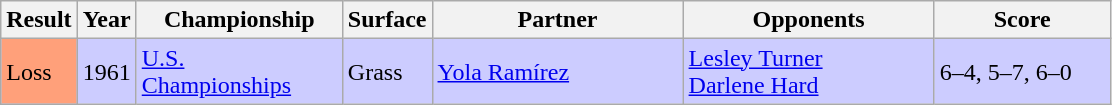<table class="sortable wikitable">
<tr>
<th>Result</th>
<th style="width:30px">Year</th>
<th style="width:130px">Championship</th>
<th style="width:40px">Surface</th>
<th style="width:160px">Partner</th>
<th style="width:160px">Opponents</th>
<th style="width:110px" class="unsortable">Score</th>
</tr>
<tr style="background:#ccf;">
<td style="background:#ffa07a;">Loss</td>
<td>1961</td>
<td><a href='#'>U.S. Championships</a></td>
<td>Grass</td>
<td> <a href='#'>Yola Ramírez</a></td>
<td> <a href='#'>Lesley Turner</a><br> <a href='#'>Darlene Hard</a></td>
<td>6–4, 5–7, 6–0</td>
</tr>
</table>
